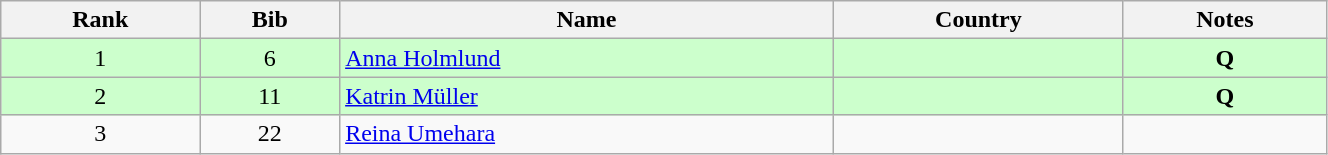<table class="wikitable" style="text-align:center;" width=70%>
<tr>
<th>Rank</th>
<th>Bib</th>
<th>Name</th>
<th>Country</th>
<th>Notes</th>
</tr>
<tr bgcolor="#ccffcc">
<td>1</td>
<td>6</td>
<td align=left><a href='#'>Anna Holmlund</a></td>
<td align=left></td>
<td><strong>Q</strong></td>
</tr>
<tr bgcolor="#ccffcc">
<td>2</td>
<td>11</td>
<td align=left><a href='#'>Katrin Müller</a></td>
<td align=left></td>
<td><strong>Q</strong></td>
</tr>
<tr>
<td>3</td>
<td>22</td>
<td align=left><a href='#'>Reina Umehara</a></td>
<td align=left></td>
<td></td>
</tr>
</table>
